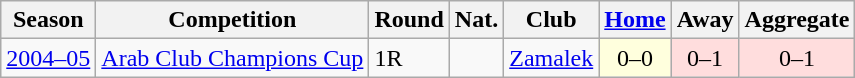<table class="wikitable collapsible collapsed">
<tr>
<th>Season</th>
<th>Competition</th>
<th>Round</th>
<th>Nat.</th>
<th>Club</th>
<th><a href='#'>Home</a></th>
<th>Away</th>
<th>Aggregate</th>
</tr>
<tr>
<td><a href='#'>2004–05</a></td>
<td><a href='#'>Arab Club Champions Cup</a></td>
<td>1R</td>
<td></td>
<td><a href='#'>Zamalek</a></td>
<td align="center" bgcolor=#ffffdd>0–0</td>
<td align="center" bgcolor=#ffdddd>0–1</td>
<td align="center" bgcolor=#ffdddd>0–1</td>
</tr>
</table>
